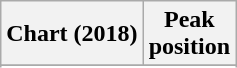<table class="wikitable sortable plainrowheaders">
<tr>
<th scope=col>Chart (2018)</th>
<th scope=col>Peak<br>position</th>
</tr>
<tr>
</tr>
<tr>
</tr>
<tr>
</tr>
<tr>
</tr>
<tr>
</tr>
<tr>
</tr>
<tr>
</tr>
<tr>
</tr>
<tr>
</tr>
<tr>
</tr>
<tr>
</tr>
<tr>
</tr>
<tr>
</tr>
<tr>
</tr>
<tr>
</tr>
<tr>
</tr>
<tr>
</tr>
</table>
